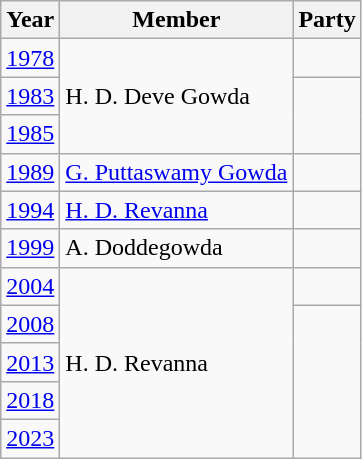<table class="wikitable sortable">
<tr>
<th>Year</th>
<th>Member</th>
<th colspan="2">Party</th>
</tr>
<tr>
<td><a href='#'>1978</a></td>
<td rowspan=3>H. D. Deve Gowda</td>
<td></td>
</tr>
<tr>
<td><a href='#'>1983</a></td>
</tr>
<tr>
<td><a href='#'>1985</a></td>
</tr>
<tr>
<td><a href='#'>1989</a></td>
<td><a href='#'>G. Puttaswamy Gowda</a></td>
<td></td>
</tr>
<tr>
<td><a href='#'>1994</a></td>
<td><a href='#'>H. D. Revanna</a></td>
<td></td>
</tr>
<tr>
<td><a href='#'>1999</a></td>
<td>A. Doddegowda</td>
<td></td>
</tr>
<tr>
<td><a href='#'>2004</a></td>
<td rowspan="5">H. D. Revanna</td>
<td></td>
</tr>
<tr>
<td><a href='#'>2008</a></td>
</tr>
<tr>
<td><a href='#'>2013</a></td>
</tr>
<tr>
<td><a href='#'>2018</a></td>
</tr>
<tr>
<td><a href='#'>2023</a></td>
</tr>
</table>
